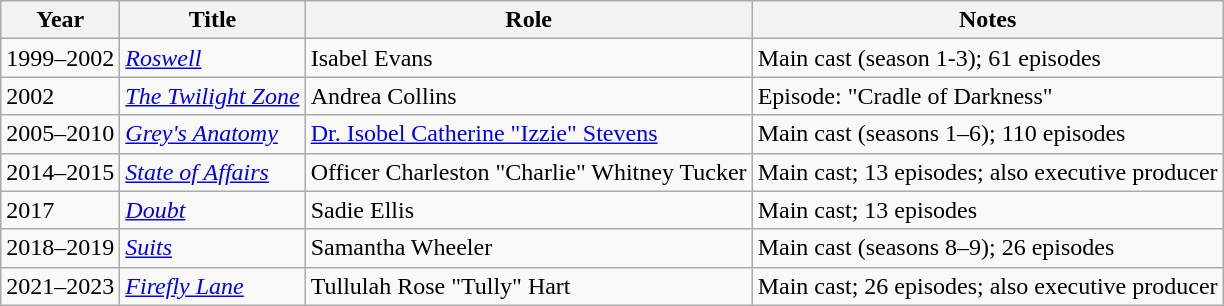<table class="wikitable sortable">
<tr>
<th>Year</th>
<th>Title</th>
<th>Role</th>
<th class="unsortable">Notes</th>
</tr>
<tr>
<td>1999–2002</td>
<td><em><a href='#'>Roswell</a></em></td>
<td>Isabel Evans</td>
<td>Main cast (season 1-3); 61 episodes</td>
</tr>
<tr>
<td>2002</td>
<td><em><a href='#'>The Twilight Zone</a></em></td>
<td>Andrea Collins</td>
<td>Episode: "Cradle of Darkness"</td>
</tr>
<tr>
<td>2005–2010</td>
<td><em><a href='#'>Grey's Anatomy</a></em></td>
<td><a href='#'>Dr. Isobel Catherine "Izzie" Stevens</a></td>
<td>Main cast (seasons 1–6); 110 episodes</td>
</tr>
<tr>
<td>2014–2015</td>
<td><em><a href='#'>State of Affairs</a></em></td>
<td>Officer Charleston "Charlie" Whitney Tucker</td>
<td>Main cast; 13 episodes; also executive producer</td>
</tr>
<tr>
<td>2017</td>
<td><em><a href='#'>Doubt</a></em></td>
<td>Sadie Ellis</td>
<td>Main cast; 13 episodes</td>
</tr>
<tr>
<td>2018–2019</td>
<td><em><a href='#'>Suits</a></em></td>
<td>Samantha Wheeler</td>
<td>Main cast (seasons 8–9); 26 episodes</td>
</tr>
<tr>
<td>2021–2023</td>
<td><em><a href='#'>Firefly Lane</a></em></td>
<td>Tullulah Rose "Tully" Hart</td>
<td>Main cast; 26 episodes; also executive producer</td>
</tr>
</table>
